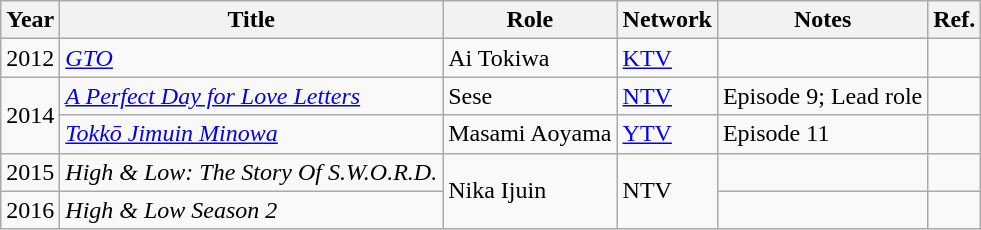<table class="wikitable">
<tr>
<th>Year</th>
<th>Title</th>
<th>Role</th>
<th>Network</th>
<th>Notes</th>
<th>Ref.</th>
</tr>
<tr>
<td>2012</td>
<td><em><a href='#'>GTO</a></em></td>
<td>Ai Tokiwa</td>
<td><a href='#'>KTV</a></td>
<td></td>
<td></td>
</tr>
<tr>
<td rowspan="2">2014</td>
<td><em><a href='#'>A Perfect Day for Love Letters</a></em></td>
<td>Sese</td>
<td><a href='#'>NTV</a></td>
<td>Episode 9; Lead role</td>
<td></td>
</tr>
<tr>
<td><em><a href='#'>Tokkō Jimuin Minowa</a></em></td>
<td>Masami Aoyama</td>
<td><a href='#'>YTV</a></td>
<td>Episode 11</td>
<td></td>
</tr>
<tr>
<td>2015</td>
<td><em>High & Low: The Story Of S.W.O.R.D.</em></td>
<td rowspan="2">Nika Ijuin</td>
<td rowspan="2">NTV</td>
<td></td>
<td></td>
</tr>
<tr>
<td>2016</td>
<td><em>High & Low Season 2</em></td>
<td></td>
<td></td>
</tr>
</table>
